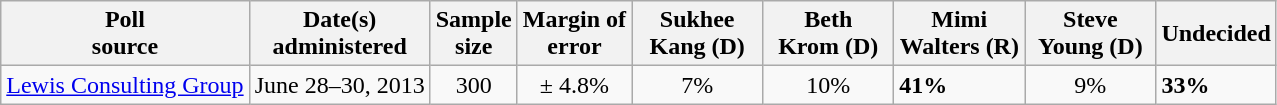<table class="wikitable">
<tr>
<th>Poll<br>source</th>
<th>Date(s)<br>administered</th>
<th>Sample<br>size</th>
<th>Margin of<br>error</th>
<th style="width:80px;">Sukhee<br>Kang (D)</th>
<th style="width:80px;">Beth<br>Krom (D)</th>
<th style="width:80px;">Mimi<br>Walters (R)</th>
<th style="width:80px;">Steve<br>Young (D)</th>
<th>Undecided</th>
</tr>
<tr>
<td><a href='#'>Lewis Consulting Group</a></td>
<td align=center>June 28–30, 2013</td>
<td align=center>300</td>
<td align=center>± 4.8%</td>
<td align=center>7%</td>
<td align=center>10%</td>
<td><strong>41%</strong></td>
<td align=center>9%</td>
<td><strong>33%</strong></td>
</tr>
</table>
